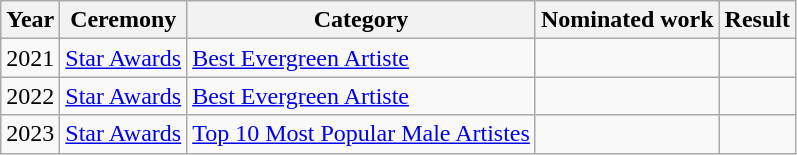<table class="wikitable sortable">
<tr>
<th>Year</th>
<th>Ceremony</th>
<th>Category</th>
<th>Nominated work</th>
<th>Result</th>
</tr>
<tr>
<td>2021</td>
<td><a href='#'>Star Awards</a></td>
<td><a href='#'>Best Evergreen Artiste</a></td>
<td></td>
<td></td>
</tr>
<tr>
<td>2022</td>
<td><a href='#'>Star Awards</a></td>
<td><a href='#'>Best Evergreen Artiste</a></td>
<td></td>
<td></td>
</tr>
<tr>
<td>2023</td>
<td><a href='#'>Star Awards</a></td>
<td><a href='#'>Top 10 Most Popular Male Artistes</a></td>
<td></td>
<td></td>
</tr>
</table>
